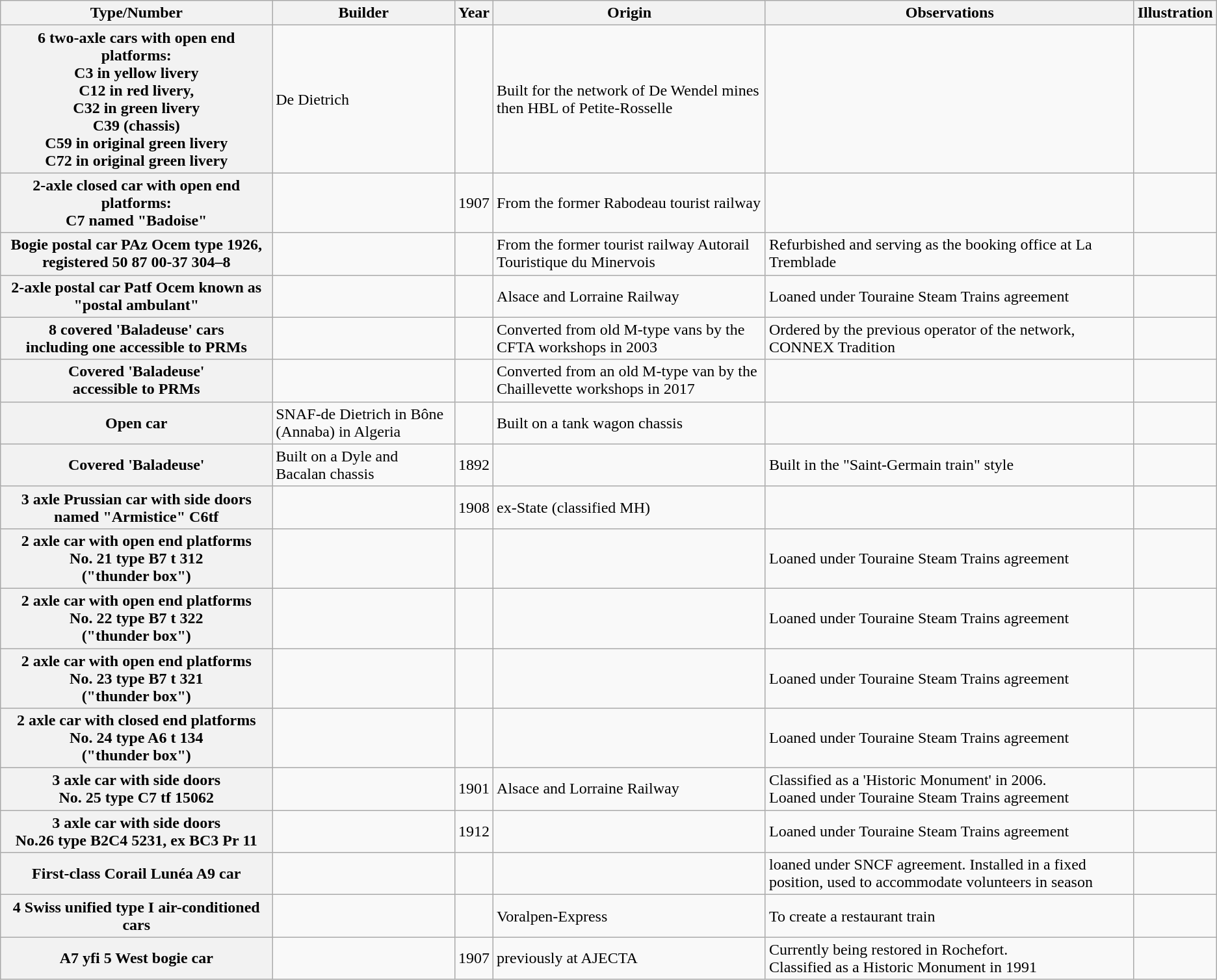<table class="wikitable">
<tr>
<th>Type/Number</th>
<th>Builder</th>
<th>Year</th>
<th>Origin</th>
<th>Observations</th>
<th>Illustration</th>
</tr>
<tr>
<th>6 two-axle cars with open end platforms:<br>C3 in yellow livery<br>C12 in red livery,<br>C32 in green livery<br>C39 (chassis)<br>C59 in original green livery<br>C72 in original green livery</th>
<td>De Dietrich</td>
<td></td>
<td>Built for the network of De Wendel mines then HBL of Petite-Rosselle</td>
<td></td>
<td></td>
</tr>
<tr>
<th>2-axle closed car with open end platforms:<br>C7 named "Badoise"</th>
<td></td>
<td>1907</td>
<td>From the former Rabodeau tourist railway</td>
<td></td>
<td></td>
</tr>
<tr>
<th>Bogie postal car PAz Ocem type 1926, registered 50 87 00-37 304–8</th>
<td></td>
<td></td>
<td>From the former tourist railway Autorail Touristique du Minervois</td>
<td>Refurbished and serving as the booking office at La Tremblade</td>
<td></td>
</tr>
<tr>
<th>2-axle postal car Patf Ocem  known as "postal ambulant"</th>
<td></td>
<td></td>
<td>Alsace and Lorraine Railway</td>
<td>Loaned under Touraine Steam Trains agreement</td>
<td></td>
</tr>
<tr>
<th>8 covered 'Baladeuse' cars<br>including one accessible to PRMs</th>
<td></td>
<td></td>
<td>Converted from old M-type vans by the CFTA workshops in 2003</td>
<td>Ordered by the previous operator of the network, CONNEX Tradition</td>
<td></td>
</tr>
<tr>
<th>Covered 'Baladeuse'<br>accessible to PRMs</th>
<td></td>
<td></td>
<td>Converted from an old M-type van by the Chaillevette workshops in 2017</td>
<td></td>
<td></td>
</tr>
<tr>
<th>Open car</th>
<td>SNAF-de Dietrich in Bône (Annaba) in Algeria</td>
<td></td>
<td>Built on a tank wagon chassis</td>
<td></td>
<td></td>
</tr>
<tr>
<th>Covered 'Baladeuse'</th>
<td>Built on a Dyle and Bacalan chassis</td>
<td>1892</td>
<td></td>
<td>Built in the "Saint-Germain train" style</td>
<td></td>
</tr>
<tr>
<th>3 axle Prussian car with side doors named "Armistice" C6tf</th>
<td></td>
<td>1908</td>
<td>ex-State (classified MH)</td>
<td></td>
<td></td>
</tr>
<tr>
<th>2 axle car with open end platforms<br>No. 21 type B7 t 312<br>("thunder box")</th>
<td></td>
<td></td>
<td></td>
<td>Loaned under Touraine Steam Trains agreement</td>
<td></td>
</tr>
<tr>
<th>2 axle car with open end platforms<br>No. 22 type B7 t 322<br>("thunder box")</th>
<td></td>
<td></td>
<td></td>
<td>Loaned under Touraine Steam Trains agreement</td>
<td></td>
</tr>
<tr>
<th>2 axle car with open end platforms<br>No. 23 type B7 t 321<br>("thunder box")</th>
<td></td>
<td></td>
<td></td>
<td>Loaned under Touraine Steam Trains agreement</td>
<td></td>
</tr>
<tr>
<th>2 axle car with closed end platforms<br>No. 24 type A6 t 134<br>("thunder box")</th>
<td></td>
<td></td>
<td></td>
<td>Loaned under Touraine Steam Trains agreement</td>
<td></td>
</tr>
<tr>
<th>3 axle car with side doors<br>No. 25 type C7 tf 15062</th>
<td></td>
<td>1901</td>
<td>Alsace and Lorraine Railway</td>
<td>Classified as a 'Historic Monument' in 2006.<br>Loaned under Touraine Steam Trains agreement</td>
<td></td>
</tr>
<tr>
<th>3 axle car with side doors<br>No.26 type B2C4 5231, ex BC3 Pr 11</th>
<td></td>
<td>1912</td>
<td></td>
<td>Loaned under Touraine Steam Trains agreement</td>
<td></td>
</tr>
<tr>
<th>First-class Corail Lunéa A9 car</th>
<td></td>
<td></td>
<td></td>
<td>loaned under SNCF agreement. Installed in a fixed position, used to accommodate volunteers in season</td>
<td></td>
</tr>
<tr>
<th>4 Swiss unified type I air-conditioned cars</th>
<td></td>
<td></td>
<td>Voralpen-Express</td>
<td>To create a restaurant train</td>
<td></td>
</tr>
<tr>
<th>A7 yfi 5 West bogie car</th>
<td></td>
<td>1907</td>
<td>previously at AJECTA</td>
<td>Currently being restored in Rochefort.<br>Classified as a Historic Monument in 1991</td>
<td></td>
</tr>
</table>
